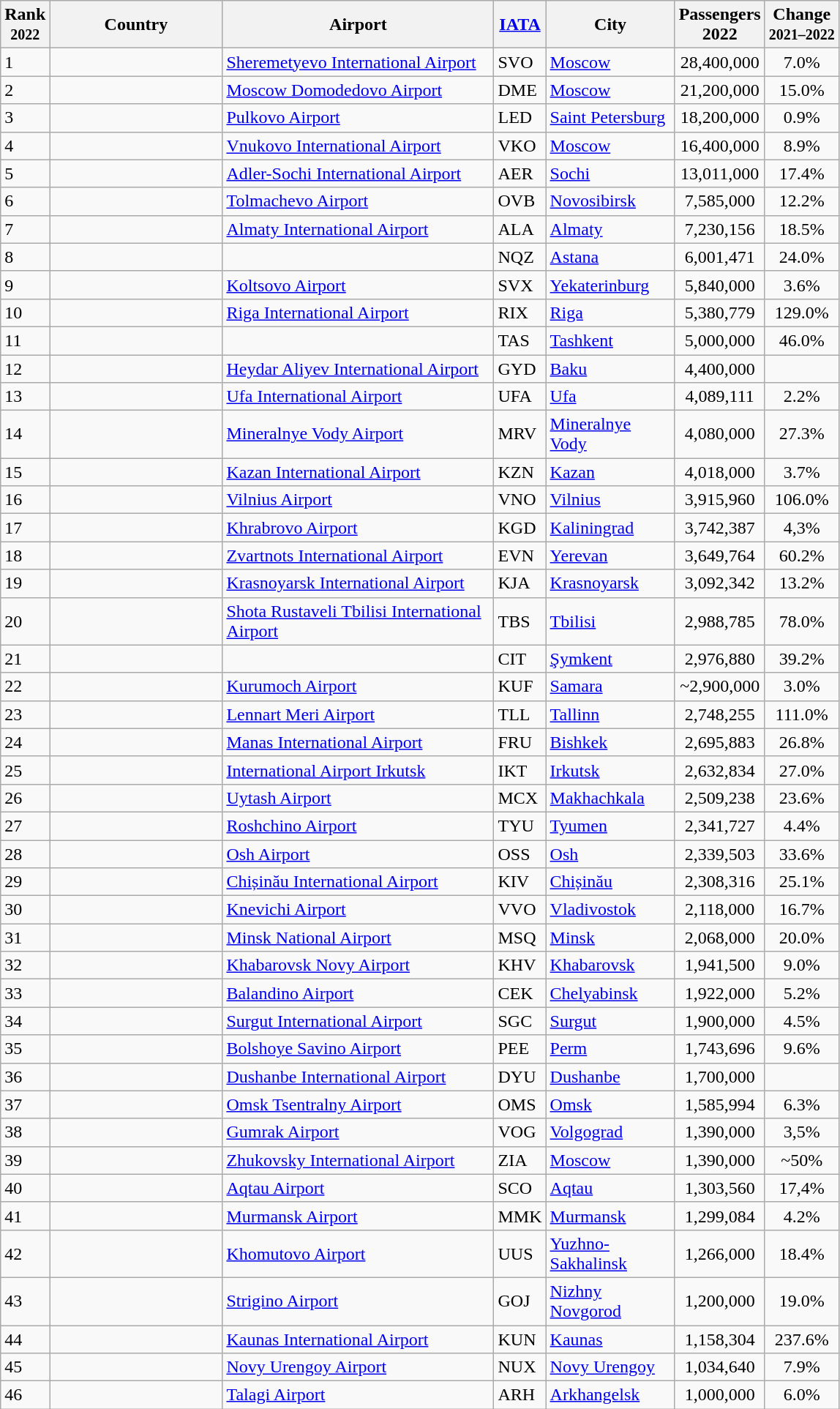<table class="wikitable sortable">
<tr>
<th>Rank<br><small>2022</small></th>
<th style="width:150px;">Country</th>
<th style="width:240px;">Airport</th>
<th><a href='#'>IATA</a></th>
<th style="width:110px;">City</th>
<th>Passengers<br>2022</th>
<th>Change<br><small>2021–2022</small></th>
</tr>
<tr>
<td>1</td>
<td></td>
<td><a href='#'>Sheremetyevo International Airport</a></td>
<td>SVO</td>
<td><a href='#'>Moscow</a></td>
<td align="center">28,400,000</td>
<td align="center">7.0%</td>
</tr>
<tr>
<td>2</td>
<td></td>
<td><a href='#'>Moscow Domodedovo Airport</a></td>
<td>DME</td>
<td><a href='#'>Moscow</a></td>
<td align="center">21,200,000</td>
<td align="center">15.0%</td>
</tr>
<tr>
<td>3</td>
<td></td>
<td><a href='#'>Pulkovo Airport</a></td>
<td>LED</td>
<td><a href='#'>Saint Petersburg</a></td>
<td align="center">18,200,000</td>
<td align="center">0.9%</td>
</tr>
<tr>
<td>4</td>
<td></td>
<td><a href='#'>Vnukovo International Airport</a></td>
<td>VKO</td>
<td><a href='#'>Moscow</a></td>
<td align="center">16,400,000</td>
<td align="center">8.9%</td>
</tr>
<tr>
<td>5</td>
<td></td>
<td><a href='#'>Adler-Sochi International Airport</a></td>
<td>AER</td>
<td><a href='#'>Sochi</a></td>
<td align="center">13,011,000</td>
<td align="center">17.4%</td>
</tr>
<tr>
<td>6</td>
<td></td>
<td><a href='#'>Tolmachevo Airport</a></td>
<td>OVB</td>
<td><a href='#'>Novosibirsk</a></td>
<td align="center">7,585,000</td>
<td align="center">12.2%</td>
</tr>
<tr>
<td>7</td>
<td></td>
<td><a href='#'>Almaty International Airport</a></td>
<td>ALA</td>
<td><a href='#'>Almaty</a></td>
<td align="center">7,230,156</td>
<td align="center">18.5%</td>
</tr>
<tr>
<td>8</td>
<td></td>
<td></td>
<td>NQZ</td>
<td><a href='#'>Astana</a></td>
<td align="center">6,001,471</td>
<td align="center">24.0%</td>
</tr>
<tr>
<td>9</td>
<td></td>
<td><a href='#'>Koltsovo Airport</a></td>
<td>SVX</td>
<td><a href='#'>Yekaterinburg</a></td>
<td align="center">5,840,000</td>
<td align="center">3.6%</td>
</tr>
<tr>
<td>10</td>
<td></td>
<td><a href='#'>Riga International Airport</a></td>
<td>RIX</td>
<td><a href='#'>Riga</a></td>
<td align="center">5,380,779</td>
<td align="center">129.0%</td>
</tr>
<tr>
<td>11</td>
<td></td>
<td></td>
<td>TAS</td>
<td><a href='#'>Tashkent</a></td>
<td align="center">5,000,000</td>
<td align="center">46.0%</td>
</tr>
<tr>
<td>12</td>
<td></td>
<td><a href='#'>Heydar Aliyev International Airport</a></td>
<td>GYD</td>
<td><a href='#'>Baku</a></td>
<td align="center">4,400,000</td>
<td align="center"></td>
</tr>
<tr>
<td>13</td>
<td></td>
<td><a href='#'>Ufa International Airport</a></td>
<td>UFA</td>
<td><a href='#'>Ufa</a></td>
<td align="center">4,089,111</td>
<td align="center">2.2%</td>
</tr>
<tr>
<td>14</td>
<td></td>
<td><a href='#'>Mineralnye Vody Airport</a></td>
<td>MRV</td>
<td><a href='#'>Mineralnye Vody</a></td>
<td align="center">4,080,000</td>
<td align="center">27.3%</td>
</tr>
<tr>
<td>15</td>
<td></td>
<td><a href='#'>Kazan International Airport</a></td>
<td>KZN</td>
<td><a href='#'>Kazan</a></td>
<td align="center">4,018,000</td>
<td align="center">3.7%</td>
</tr>
<tr>
<td>16</td>
<td></td>
<td><a href='#'>Vilnius Airport</a></td>
<td>VNO</td>
<td><a href='#'>Vilnius</a></td>
<td align="center">3,915,960</td>
<td align="center">106.0%</td>
</tr>
<tr>
<td>17</td>
<td></td>
<td><a href='#'>Khrabrovo Airport</a></td>
<td>KGD</td>
<td><a href='#'>Kaliningrad</a></td>
<td align="center">3,742,387</td>
<td align="center">4,3%</td>
</tr>
<tr>
<td>18</td>
<td></td>
<td><a href='#'>Zvartnots International Airport</a></td>
<td>EVN</td>
<td><a href='#'>Yerevan</a></td>
<td align="center">3,649,764</td>
<td align="center">60.2%</td>
</tr>
<tr>
<td>19</td>
<td></td>
<td><a href='#'>Krasnoyarsk International Airport</a></td>
<td>KJA</td>
<td><a href='#'>Krasnoyarsk</a></td>
<td align="center">3,092,342</td>
<td align="center">13.2%</td>
</tr>
<tr>
<td>20</td>
<td></td>
<td><a href='#'>Shota Rustaveli Tbilisi International Airport</a></td>
<td>TBS</td>
<td><a href='#'>Tbilisi</a></td>
<td align="center">2,988,785</td>
<td align="center">78.0%</td>
</tr>
<tr>
<td>21</td>
<td></td>
<td></td>
<td>CIT</td>
<td><a href='#'>Şymkent</a></td>
<td align="center">2,976,880</td>
<td align="center">39.2%</td>
</tr>
<tr>
<td>22</td>
<td></td>
<td><a href='#'>Kurumoch Airport</a></td>
<td>KUF</td>
<td><a href='#'>Samara</a></td>
<td align="center">~2,900,000</td>
<td align=center>3.0%</td>
</tr>
<tr>
<td>23</td>
<td></td>
<td><a href='#'>Lennart Meri Airport</a></td>
<td>TLL</td>
<td><a href='#'>Tallinn</a></td>
<td align="center">2,748,255</td>
<td align=center>111.0%</td>
</tr>
<tr>
<td>24</td>
<td></td>
<td><a href='#'>Manas International Airport</a></td>
<td>FRU</td>
<td><a href='#'>Bishkek</a></td>
<td align="center">2,695,883</td>
<td align="center">26.8%</td>
</tr>
<tr>
<td>25</td>
<td></td>
<td><a href='#'>International Airport Irkutsk</a></td>
<td>IKT</td>
<td><a href='#'>Irkutsk</a></td>
<td align="center">2,632,834</td>
<td align="center">27.0%</td>
</tr>
<tr>
<td>26</td>
<td></td>
<td><a href='#'>Uytash Airport</a></td>
<td>MCX</td>
<td><a href='#'>Makhachkala</a></td>
<td align="center">2,509,238</td>
<td align="center">23.6%</td>
</tr>
<tr>
<td>27</td>
<td></td>
<td><a href='#'>Roshchino Airport</a></td>
<td>TYU</td>
<td><a href='#'>Tyumen</a></td>
<td align="center">2,341,727</td>
<td align="center">4.4%</td>
</tr>
<tr>
<td>28</td>
<td></td>
<td><a href='#'>Osh Airport</a></td>
<td>OSS</td>
<td><a href='#'>Osh</a></td>
<td align="center">2,339,503</td>
<td align="center">33.6%</td>
</tr>
<tr>
<td>29</td>
<td></td>
<td><a href='#'>Chișinău International Airport</a></td>
<td>KIV</td>
<td><a href='#'>Chișinău</a></td>
<td align="center">2,308,316</td>
<td align=center>25.1%</td>
</tr>
<tr>
<td>30</td>
<td></td>
<td><a href='#'>Knevichi Airport</a></td>
<td>VVO</td>
<td><a href='#'>Vladivostok</a></td>
<td align=center>2,118,000</td>
<td align="center">16.7%</td>
</tr>
<tr>
<td>31</td>
<td></td>
<td><a href='#'>Minsk National Airport</a></td>
<td>MSQ</td>
<td><a href='#'>Minsk</a></td>
<td align="center">2,068,000</td>
<td align="center">20.0%</td>
</tr>
<tr>
<td>32</td>
<td></td>
<td><a href='#'>Khabarovsk Novy Airport</a></td>
<td>KHV</td>
<td><a href='#'>Khabarovsk</a></td>
<td align="center">1,941,500</td>
<td align="center">9.0%</td>
</tr>
<tr>
<td>33</td>
<td></td>
<td><a href='#'>Balandino Airport</a></td>
<td>CEK</td>
<td><a href='#'>Chelyabinsk</a></td>
<td align="center">1,922,000</td>
<td align="center">5.2%</td>
</tr>
<tr>
<td>34</td>
<td></td>
<td><a href='#'>Surgut International Airport</a></td>
<td>SGC</td>
<td><a href='#'>Surgut</a></td>
<td align="center">1,900,000</td>
<td align="center">4.5%</td>
</tr>
<tr>
<td>35</td>
<td></td>
<td><a href='#'>Bolshoye Savino Airport</a></td>
<td>PEE</td>
<td><a href='#'>Perm</a></td>
<td align="center">1,743,696</td>
<td align="center">9.6%</td>
</tr>
<tr>
<td>36</td>
<td></td>
<td><a href='#'>Dushanbe International Airport</a></td>
<td>DYU</td>
<td><a href='#'>Dushanbe</a></td>
<td align="center">1,700,000</td>
<td align="center"></td>
</tr>
<tr>
<td>37</td>
<td></td>
<td><a href='#'>Omsk Tsentralny Airport</a></td>
<td>OMS</td>
<td><a href='#'>Omsk</a></td>
<td align="center">1,585,994</td>
<td align="center">6.3%</td>
</tr>
<tr>
<td>38</td>
<td></td>
<td><a href='#'>Gumrak Airport</a></td>
<td>VOG</td>
<td><a href='#'>Volgograd</a></td>
<td align="center">1,390,000</td>
<td align="center">3,5%</td>
</tr>
<tr>
<td>39</td>
<td></td>
<td><a href='#'>Zhukovsky International Airport</a></td>
<td>ZIA</td>
<td><a href='#'>Moscow</a></td>
<td align="center">1,390,000</td>
<td align="center">~50%</td>
</tr>
<tr>
<td>40</td>
<td></td>
<td><a href='#'>Aqtau Airport</a></td>
<td>SCO</td>
<td><a href='#'>Aqtau</a></td>
<td align="center"> 1,303,560</td>
<td align=center>17,4%</td>
</tr>
<tr>
<td>41</td>
<td></td>
<td><a href='#'>Murmansk Airport</a></td>
<td>MMK</td>
<td><a href='#'>Murmansk</a></td>
<td align="center">1,299,084</td>
<td align="center">4.2%</td>
</tr>
<tr>
<td>42</td>
<td></td>
<td><a href='#'>Khomutovo Airport</a></td>
<td>UUS</td>
<td><a href='#'>Yuzhno-Sakhalinsk</a></td>
<td align="center">1,266,000</td>
<td align="center">18.4%</td>
</tr>
<tr>
<td>43</td>
<td></td>
<td><a href='#'>Strigino Airport</a></td>
<td>GOJ</td>
<td><a href='#'>Nizhny Novgorod</a></td>
<td align="center">1,200,000</td>
<td align="center">19.0%</td>
</tr>
<tr>
<td>44</td>
<td></td>
<td><a href='#'>Kaunas International Airport</a></td>
<td>KUN</td>
<td><a href='#'>Kaunas</a></td>
<td align='center'>1,158,304</td>
<td align="center">237.6%</td>
</tr>
<tr>
<td>45</td>
<td></td>
<td><a href='#'>Novy Urengoy Airport</a></td>
<td>NUX</td>
<td><a href='#'>Novy Urengoy</a></td>
<td align="center">1,034,640</td>
<td align="center">7.9%</td>
</tr>
<tr>
<td>46</td>
<td></td>
<td><a href='#'>Talagi Airport</a></td>
<td>ARH</td>
<td><a href='#'>Arkhangelsk</a></td>
<td align="center">1,000,000</td>
<td align="center">6.0%</td>
</tr>
</table>
